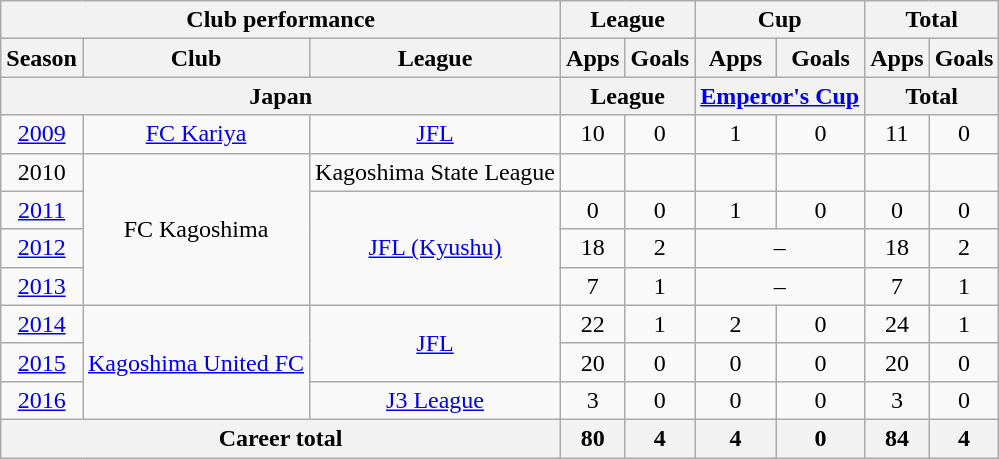<table class="wikitable" style="text-align:center">
<tr>
<th colspan=3>Club performance</th>
<th colspan=2>League</th>
<th colspan=2>Cup</th>
<th colspan=2>Total</th>
</tr>
<tr>
<th>Season</th>
<th>Club</th>
<th>League</th>
<th>Apps</th>
<th>Goals</th>
<th>Apps</th>
<th>Goals</th>
<th>Apps</th>
<th>Goals</th>
</tr>
<tr>
<th colspan=3>Japan</th>
<th colspan=2>League</th>
<th colspan=2><a href='#'>Emperor's Cup</a></th>
<th colspan=2>Total</th>
</tr>
<tr>
<td><a href='#'>2009</a></td>
<td><a href='#'>FC Kariya</a></td>
<td><a href='#'>JFL</a></td>
<td>10</td>
<td>0</td>
<td>1</td>
<td>0</td>
<td>11</td>
<td>0</td>
</tr>
<tr>
<td>2010</td>
<td rowspan="4">FC Kagoshima</td>
<td>Kagoshima State League</td>
<td></td>
<td></td>
<td></td>
<td></td>
<td></td>
<td></td>
</tr>
<tr>
<td><a href='#'>2011</a></td>
<td rowspan="3"><a href='#'>JFL (Kyushu)</a></td>
<td>0</td>
<td>0</td>
<td>1</td>
<td>0</td>
<td>0</td>
<td>0</td>
</tr>
<tr>
<td><a href='#'>2012</a></td>
<td>18</td>
<td>2</td>
<td colspan="2">–</td>
<td>18</td>
<td>2</td>
</tr>
<tr>
<td><a href='#'>2013</a></td>
<td>7</td>
<td>1</td>
<td colspan="2">–</td>
<td>7</td>
<td>1</td>
</tr>
<tr>
<td><a href='#'>2014</a></td>
<td rowspan="3"><a href='#'>Kagoshima United FC</a></td>
<td rowspan="2"><a href='#'>JFL</a></td>
<td>22</td>
<td>1</td>
<td>2</td>
<td>0</td>
<td>24</td>
<td>1</td>
</tr>
<tr>
<td><a href='#'>2015</a></td>
<td>20</td>
<td>0</td>
<td>0</td>
<td>0</td>
<td>20</td>
<td>0</td>
</tr>
<tr>
<td><a href='#'>2016</a></td>
<td rowspan="1"><a href='#'>J3 League</a></td>
<td>3</td>
<td>0</td>
<td>0</td>
<td>0</td>
<td>3</td>
<td>0</td>
</tr>
<tr>
<th colspan=3>Career total</th>
<th>80</th>
<th>4</th>
<th>4</th>
<th>0</th>
<th>84</th>
<th>4</th>
</tr>
</table>
